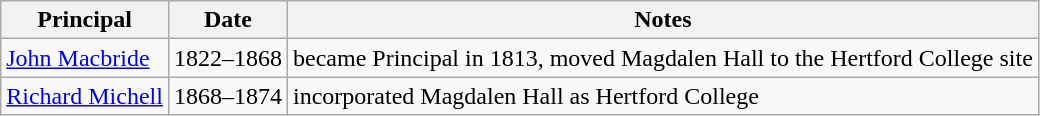<table class="wikitable">
<tr>
<th>Principal</th>
<th>Date</th>
<th>Notes</th>
</tr>
<tr>
<td><a href='#'>John Macbride</a></td>
<td>1822–1868</td>
<td>became Principal in 1813, moved Magdalen Hall to the Hertford College site</td>
</tr>
<tr>
<td><a href='#'>Richard Michell</a></td>
<td>1868–1874</td>
<td>incorporated Magdalen Hall as Hertford College</td>
</tr>
</table>
